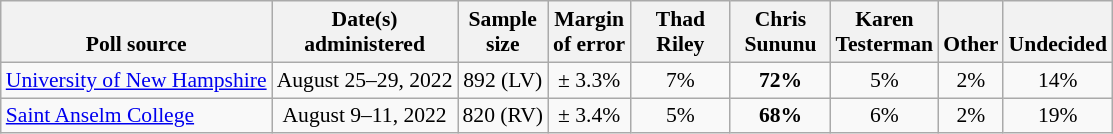<table class="wikitable" style="font-size:90%;text-align:center;">
<tr valign="bottom">
<th>Poll source</th>
<th>Date(s)<br>administered</th>
<th>Sample<br>size</th>
<th>Margin<br>of error</th>
<th style="width:60px;">Thad<br>Riley</th>
<th style="width:60px;">Chris<br>Sununu</th>
<th style="width:60px;">Karen<br>Testerman</th>
<th>Other</th>
<th>Undecided</th>
</tr>
<tr>
<td style="text-align:left;"><a href='#'>University of New Hampshire</a></td>
<td>August 25–29, 2022</td>
<td>892 (LV)</td>
<td>± 3.3%</td>
<td>7%</td>
<td><strong>72%</strong></td>
<td>5%</td>
<td>2%</td>
<td>14%</td>
</tr>
<tr>
<td style="text-align:left;"><a href='#'>Saint Anselm College</a></td>
<td>August 9–11, 2022</td>
<td>820 (RV)</td>
<td>± 3.4%</td>
<td>5%</td>
<td><strong>68%</strong></td>
<td>6%</td>
<td>2%</td>
<td>19%</td>
</tr>
</table>
